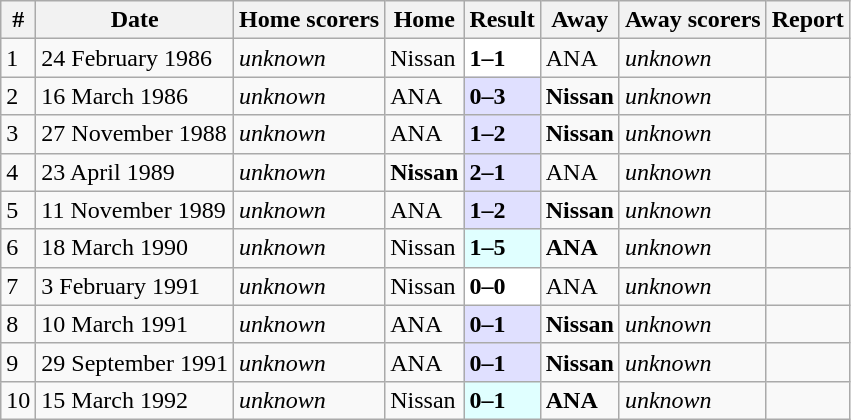<table class="wikitable">
<tr>
<th>#</th>
<th>Date</th>
<th>Home scorers</th>
<th>Home</th>
<th>Result</th>
<th>Away</th>
<th>Away scorers</th>
<th>Report</th>
</tr>
<tr>
<td>1</td>
<td>24 February 1986</td>
<td><em>unknown</em></td>
<td>Nissan</td>
<td style="background:#ffffff;"><strong>1–1</strong></td>
<td>ANA</td>
<td><em>unknown</em></td>
<td></td>
</tr>
<tr>
<td>2</td>
<td>16 March 1986</td>
<td><em>unknown</em></td>
<td>ANA</td>
<td style="background:#e0e0ff;"><strong>0–3</strong></td>
<td><strong>Nissan</strong></td>
<td><em>unknown</em></td>
<td></td>
</tr>
<tr>
<td>3</td>
<td>27 November 1988</td>
<td><em>unknown</em></td>
<td>ANA</td>
<td style="background:#e0e0ff;"><strong>1–2</strong></td>
<td><strong>Nissan</strong></td>
<td><em>unknown</em></td>
<td></td>
</tr>
<tr>
<td>4</td>
<td>23 April 1989</td>
<td><em>unknown</em></td>
<td><strong>Nissan</strong></td>
<td style="background:#e0e0ff;"><strong>2–1</strong></td>
<td>ANA</td>
<td><em>unknown</em></td>
<td></td>
</tr>
<tr>
<td>5</td>
<td>11 November 1989</td>
<td><em>unknown</em></td>
<td>ANA</td>
<td style="background:#e0e0ff;"><strong>1–2</strong></td>
<td><strong>Nissan</strong></td>
<td><em>unknown</em></td>
<td></td>
</tr>
<tr>
<td>6</td>
<td>18 March 1990</td>
<td><em>unknown</em></td>
<td>Nissan</td>
<td style="background:#e0ffff;"><strong>1–5</strong></td>
<td><strong>ANA</strong></td>
<td><em>unknown</em></td>
<td></td>
</tr>
<tr>
<td>7</td>
<td>3 February 1991</td>
<td><em>unknown</em></td>
<td>Nissan</td>
<td style="background:#ffffff;"><strong>0–0</strong></td>
<td>ANA</td>
<td><em>unknown</em></td>
<td></td>
</tr>
<tr>
<td>8</td>
<td>10 March 1991</td>
<td><em>unknown</em></td>
<td>ANA</td>
<td style="background:#e0e0ff;"><strong>0–1</strong></td>
<td><strong>Nissan</strong></td>
<td><em>unknown</em></td>
<td></td>
</tr>
<tr>
<td>9</td>
<td>29 September 1991</td>
<td><em>unknown</em></td>
<td>ANA</td>
<td style="background:#e0e0ff;"><strong>0–1</strong></td>
<td><strong>Nissan</strong></td>
<td><em>unknown</em></td>
<td></td>
</tr>
<tr>
<td>10</td>
<td>15 March 1992</td>
<td><em>unknown</em></td>
<td>Nissan</td>
<td style="background:#e0ffff;"><strong>0–1</strong></td>
<td><strong>ANA</strong></td>
<td><em>unknown</em></td>
<td></td>
</tr>
</table>
